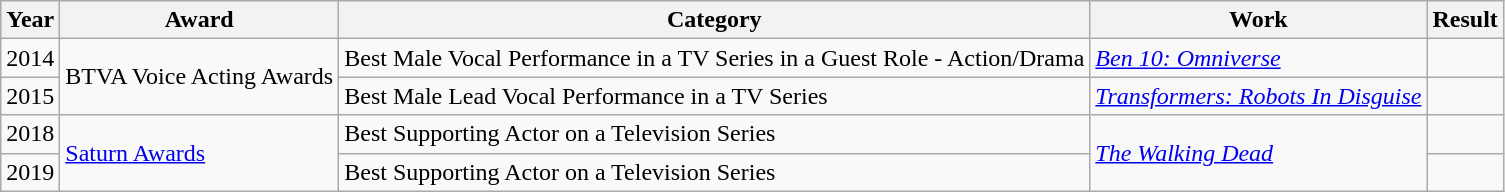<table class="wikitable">
<tr>
<th>Year</th>
<th>Award</th>
<th>Category</th>
<th>Work</th>
<th>Result</th>
</tr>
<tr>
<td>2014</td>
<td rowspan="2">BTVA Voice Acting Awards</td>
<td>Best Male Vocal Performance in a TV Series in a Guest Role - Action/Drama</td>
<td><em><a href='#'>Ben 10: Omniverse</a></em></td>
<td></td>
</tr>
<tr>
<td>2015</td>
<td>Best Male Lead Vocal Performance in a TV Series</td>
<td><em><a href='#'>Transformers: Robots In Disguise</a></em></td>
<td></td>
</tr>
<tr>
<td>2018</td>
<td rowspan="2"><a href='#'>Saturn Awards</a></td>
<td>Best Supporting Actor on a Television Series</td>
<td rowspan="2"><em><a href='#'>The Walking Dead</a></em></td>
<td></td>
</tr>
<tr>
<td>2019</td>
<td>Best Supporting Actor on a Television Series</td>
<td></td>
</tr>
</table>
